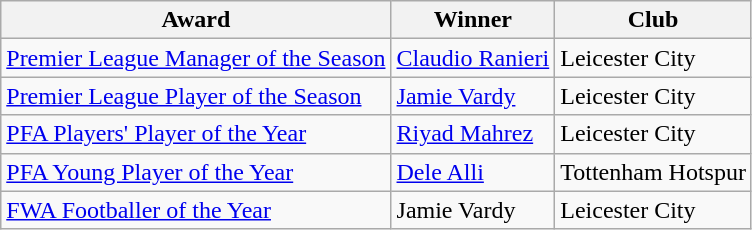<table class="wikitable">
<tr>
<th>Award</th>
<th>Winner</th>
<th>Club</th>
</tr>
<tr>
<td><a href='#'>Premier League Manager of the Season</a></td>
<td> <a href='#'>Claudio Ranieri</a></td>
<td>Leicester City</td>
</tr>
<tr>
<td><a href='#'>Premier League Player of the Season</a></td>
<td> <a href='#'>Jamie Vardy</a></td>
<td>Leicester City</td>
</tr>
<tr>
<td><a href='#'>PFA Players' Player of the Year</a></td>
<td> <a href='#'>Riyad Mahrez</a></td>
<td>Leicester City</td>
</tr>
<tr>
<td><a href='#'>PFA Young Player of the Year</a></td>
<td> <a href='#'>Dele Alli</a></td>
<td>Tottenham Hotspur</td>
</tr>
<tr>
<td><a href='#'>FWA Footballer of the Year</a></td>
<td> Jamie Vardy</td>
<td>Leicester City</td>
</tr>
</table>
